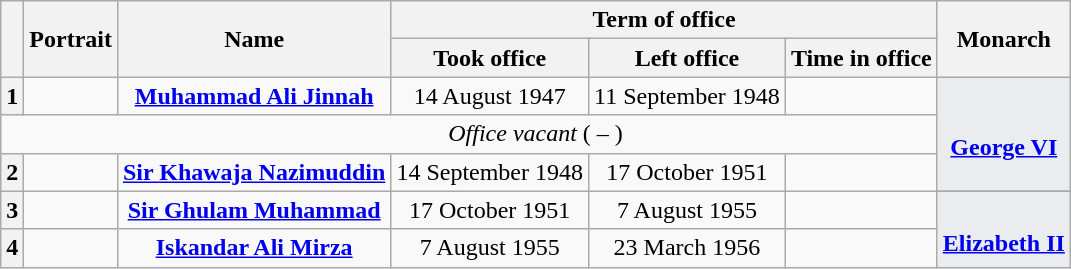<table class="wikitable" style="text-align:center;">
<tr>
<th rowspan="2"></th>
<th rowspan="2">Portrait</th>
<th rowspan="2">Name<br></th>
<th colspan="3">Term of office</th>
<th rowspan="2">Monarch<br></th>
</tr>
<tr>
<th>Took office</th>
<th>Left office</th>
<th>Time in office</th>
</tr>
<tr>
<th>1</th>
<td></td>
<td><strong><a href='#'>Muhammad Ali Jinnah</a></strong><br></td>
<td>14 August 1947</td>
<td>11 September 1948</td>
<td></td>
<td rowspan="3" style="background:#eaecf0"><br><strong><a href='#'>George VI</a></strong><br></td>
</tr>
<tr>
<td colspan="10"><em>Office vacant</em> ( – )</td>
</tr>
<tr>
<th>2</th>
<td></td>
<td><strong><a href='#'>Sir Khawaja Nazimuddin</a></strong><br></td>
<td>14 September 1948</td>
<td>17 October 1951</td>
<td></td>
</tr>
<tr>
<th rowspan="2">3</th>
<td rowspan="2"></td>
<td rowspan="2"><strong><a href='#'>Sir Ghulam Muhammad</a></strong><br></td>
<td rowspan="2">17 October 1951</td>
<td rowspan="2">7 August 1955</td>
<td rowspan="2"></td>
</tr>
<tr>
<td rowspan="2" style="background:#eaecf0"><br><strong><a href='#'>Elizabeth II</a></strong><br></td>
</tr>
<tr>
<th>4</th>
<td></td>
<td><strong><a href='#'>Iskandar Ali Mirza</a></strong><br></td>
<td>7 August 1955</td>
<td>23 March 1956</td>
<td></td>
</tr>
</table>
